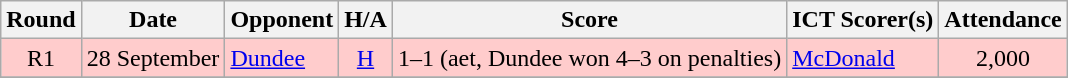<table class="wikitable" style="text-align:center">
<tr>
<th>Round</th>
<th>Date</th>
<th>Opponent</th>
<th>H/A</th>
<th>Score</th>
<th>ICT Scorer(s)</th>
<th>Attendance</th>
</tr>
<tr bgcolor=#FFCCCC>
<td>R1</td>
<td align=left>28 September</td>
<td align=left><a href='#'>Dundee</a></td>
<td><a href='#'>H</a></td>
<td>1–1 (aet, Dundee won 4–3 on penalties)</td>
<td align=left><a href='#'>McDonald</a></td>
<td>2,000</td>
</tr>
<tr>
</tr>
</table>
